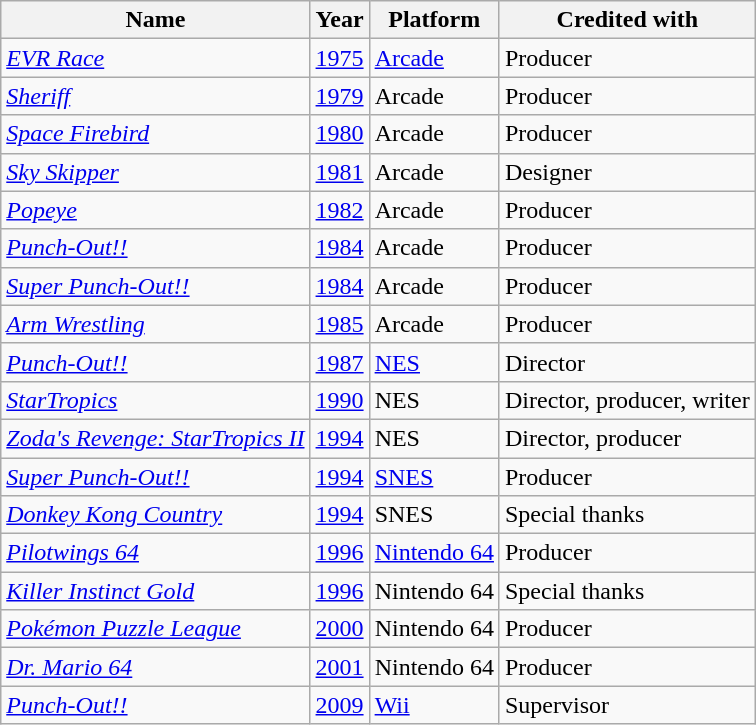<table class="wikitable sortable" border="1">
<tr>
<th scope="col">Name</th>
<th scope="col">Year</th>
<th scope="col">Platform</th>
<th scope="col">Credited with</th>
</tr>
<tr>
<td><em><a href='#'>EVR Race</a></em></td>
<td><a href='#'>1975</a></td>
<td><a href='#'>Arcade</a></td>
<td>Producer</td>
</tr>
<tr>
<td><em><a href='#'>Sheriff</a></em></td>
<td><a href='#'>1979</a></td>
<td>Arcade</td>
<td>Producer</td>
</tr>
<tr>
<td><em><a href='#'>Space Firebird</a></em></td>
<td><a href='#'>1980</a></td>
<td>Arcade</td>
<td>Producer</td>
</tr>
<tr>
<td><em><a href='#'>Sky Skipper</a></em></td>
<td><a href='#'>1981</a></td>
<td>Arcade</td>
<td>Designer</td>
</tr>
<tr>
<td><em><a href='#'>Popeye</a></em></td>
<td><a href='#'>1982</a></td>
<td>Arcade</td>
<td>Producer</td>
</tr>
<tr>
<td><em><a href='#'>Punch-Out!!</a></em></td>
<td><a href='#'>1984</a></td>
<td>Arcade</td>
<td>Producer</td>
</tr>
<tr>
<td><em><a href='#'>Super Punch-Out!!</a></em></td>
<td><a href='#'>1984</a></td>
<td>Arcade</td>
<td>Producer</td>
</tr>
<tr>
<td><em><a href='#'>Arm Wrestling</a></em></td>
<td><a href='#'>1985</a></td>
<td>Arcade</td>
<td>Producer</td>
</tr>
<tr>
<td><em><a href='#'>Punch-Out!!</a></em></td>
<td><a href='#'>1987</a></td>
<td><a href='#'>NES</a></td>
<td>Director</td>
</tr>
<tr>
<td><em><a href='#'>StarTropics</a></em></td>
<td><a href='#'>1990</a></td>
<td>NES</td>
<td>Director, producer, writer</td>
</tr>
<tr>
<td><em><a href='#'>Zoda's Revenge: StarTropics II</a></em></td>
<td><a href='#'>1994</a></td>
<td>NES</td>
<td>Director, producer</td>
</tr>
<tr>
<td><em><a href='#'>Super Punch-Out!!</a></em></td>
<td><a href='#'>1994</a></td>
<td><a href='#'>SNES</a></td>
<td>Producer</td>
</tr>
<tr>
<td><em><a href='#'>Donkey Kong Country</a></em></td>
<td><a href='#'>1994</a></td>
<td>SNES</td>
<td>Special thanks</td>
</tr>
<tr>
<td><em><a href='#'>Pilotwings 64</a></em></td>
<td><a href='#'>1996</a></td>
<td><a href='#'>Nintendo 64</a></td>
<td>Producer</td>
</tr>
<tr>
<td><em><a href='#'>Killer Instinct Gold</a></em></td>
<td><a href='#'>1996</a></td>
<td>Nintendo 64</td>
<td>Special thanks</td>
</tr>
<tr>
<td><em><a href='#'>Pokémon Puzzle League</a></em></td>
<td><a href='#'>2000</a></td>
<td>Nintendo 64</td>
<td>Producer</td>
</tr>
<tr>
<td><em><a href='#'>Dr. Mario 64</a></em></td>
<td><a href='#'>2001</a></td>
<td>Nintendo 64</td>
<td>Producer</td>
</tr>
<tr>
<td><em><a href='#'>Punch-Out!!</a></em></td>
<td><a href='#'>2009</a></td>
<td><a href='#'>Wii</a></td>
<td>Supervisor</td>
</tr>
</table>
